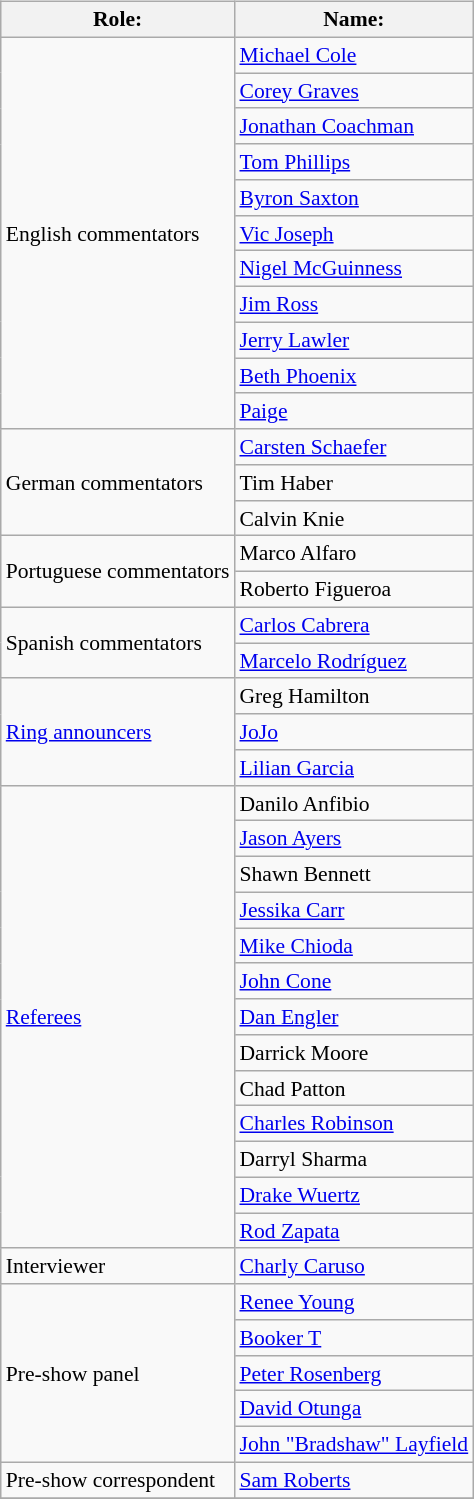<table class=wikitable style="font-size:90%; margin: 0.5em 0 0.5em 1em; float: right; clear: right;">
<tr>
<th>Role:</th>
<th>Name:</th>
</tr>
<tr>
<td rowspan=11>English commentators</td>
<td><a href='#'>Michael Cole</a> </td>
</tr>
<tr>
<td><a href='#'>Corey Graves</a><br></td>
</tr>
<tr>
<td><a href='#'>Jonathan Coachman</a> </td>
</tr>
<tr>
<td><a href='#'>Tom Phillips</a> </td>
</tr>
<tr>
<td><a href='#'>Byron Saxton</a><br></td>
</tr>
<tr>
<td><a href='#'>Vic Joseph</a> </td>
</tr>
<tr>
<td><a href='#'>Nigel McGuinness</a> </td>
</tr>
<tr>
<td><a href='#'>Jim Ross</a> </td>
</tr>
<tr>
<td><a href='#'>Jerry Lawler</a> </td>
</tr>
<tr>
<td><a href='#'>Beth Phoenix</a> </td>
</tr>
<tr>
<td><a href='#'>Paige</a> </td>
</tr>
<tr>
<td rowspan="3">German commentators</td>
<td><a href='#'>Carsten Schaefer</a></td>
</tr>
<tr>
<td>Tim Haber</td>
</tr>
<tr>
<td>Calvin Knie</td>
</tr>
<tr>
<td rowspan="2">Portuguese commentators</td>
<td>Marco Alfaro</td>
</tr>
<tr>
<td>Roberto Figueroa</td>
</tr>
<tr>
<td rowspan="2">Spanish commentators</td>
<td><a href='#'>Carlos Cabrera</a></td>
</tr>
<tr>
<td><a href='#'>Marcelo Rodríguez</a></td>
</tr>
<tr>
<td rowspan=3><a href='#'>Ring announcers</a></td>
<td>Greg Hamilton </td>
</tr>
<tr>
<td><a href='#'>JoJo</a> </td>
</tr>
<tr>
<td><a href='#'>Lilian Garcia</a> </td>
</tr>
<tr>
<td rowspan=13><a href='#'>Referees</a></td>
<td>Danilo Anfibio</td>
</tr>
<tr>
<td><a href='#'>Jason Ayers</a></td>
</tr>
<tr>
<td>Shawn Bennett</td>
</tr>
<tr>
<td><a href='#'>Jessika Carr</a></td>
</tr>
<tr>
<td><a href='#'>Mike Chioda</a></td>
</tr>
<tr>
<td><a href='#'>John Cone</a></td>
</tr>
<tr>
<td><a href='#'>Dan Engler</a></td>
</tr>
<tr>
<td>Darrick Moore</td>
</tr>
<tr>
<td>Chad Patton</td>
</tr>
<tr>
<td><a href='#'>Charles Robinson</a></td>
</tr>
<tr>
<td>Darryl Sharma</td>
</tr>
<tr>
<td><a href='#'>Drake Wuertz</a></td>
</tr>
<tr>
<td><a href='#'>Rod Zapata</a></td>
</tr>
<tr>
<td rowspan=1>Interviewer</td>
<td><a href='#'>Charly Caruso</a></td>
</tr>
<tr>
<td rowspan=5>Pre-show panel</td>
<td><a href='#'>Renee Young</a></td>
</tr>
<tr>
<td><a href='#'>Booker T</a></td>
</tr>
<tr>
<td><a href='#'>Peter Rosenberg</a></td>
</tr>
<tr>
<td><a href='#'>David Otunga</a></td>
</tr>
<tr>
<td><a href='#'>John "Bradshaw" Layfield</a></td>
</tr>
<tr>
<td rowspan=1>Pre-show correspondent</td>
<td><a href='#'>Sam Roberts</a></td>
</tr>
<tr>
</tr>
</table>
